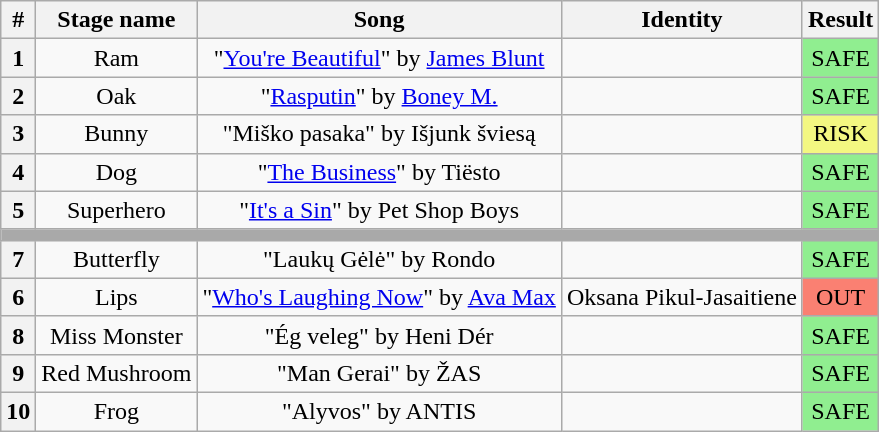<table class="wikitable plainrowheaders" style="text-align: center;">
<tr>
<th>#</th>
<th>Stage name</th>
<th>Song</th>
<th>Identity</th>
<th>Result</th>
</tr>
<tr>
<th>1</th>
<td>Ram</td>
<td>"<a href='#'>You're Beautiful</a>" by <a href='#'>James Blunt</a></td>
<td></td>
<td bgcolor="lightgreen">SAFE</td>
</tr>
<tr>
<th>2</th>
<td>Oak</td>
<td>"<a href='#'>Rasputin</a>" by <a href='#'>Boney M.</a></td>
<td></td>
<td bgcolor="lightgreen">SAFE</td>
</tr>
<tr>
<th>3</th>
<td>Bunny</td>
<td>"Miško pasaka" by  Išjunk šviesą</td>
<td></td>
<td bgcolor="#F3F781">RISK</td>
</tr>
<tr>
<th>4</th>
<td>Dog</td>
<td>"<a href='#'>The Business</a>" by Tiësto</td>
<td></td>
<td bgcolor="lightgreen">SAFE</td>
</tr>
<tr>
<th>5</th>
<td>Superhero</td>
<td>"<a href='#'>It's a Sin</a>" by Pet Shop Boys</td>
<td></td>
<td bgcolor="lightgreen">SAFE</td>
</tr>
<tr>
<td colspan="5" style="background:darkgray"></td>
</tr>
<tr>
<th>7</th>
<td>Butterfly</td>
<td>"Laukų Gėlė" by Rondo</td>
<td></td>
<td bgcolor="lightgreen">SAFE</td>
</tr>
<tr>
<th>6</th>
<td>Lips</td>
<td>"<a href='#'>Who's Laughing Now</a>" by <a href='#'>Ava Max</a></td>
<td>Oksana Pikul-Jasaitiene</td>
<td bgcolor=salmon>OUT</td>
</tr>
<tr>
<th>8</th>
<td>Miss Monster</td>
<td>"Ég veleg" by Heni Dér</td>
<td></td>
<td bgcolor="lightgreen">SAFE</td>
</tr>
<tr>
<th>9</th>
<td>Red Mushroom</td>
<td>"Man Gerai" by ŽAS</td>
<td></td>
<td bgcolor="lightgreen">SAFE</td>
</tr>
<tr>
<th>10</th>
<td>Frog</td>
<td>"Alyvos" by ANTIS</td>
<td></td>
<td bgcolor="lightgreen">SAFE</td>
</tr>
</table>
